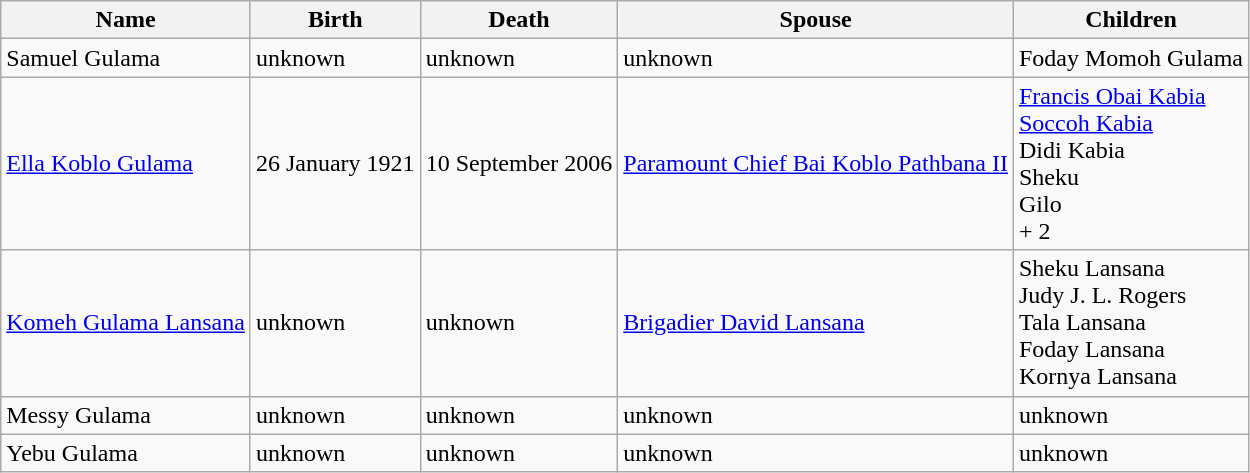<table class="wikitable">
<tr>
<th>Name</th>
<th>Birth</th>
<th>Death</th>
<th>Spouse</th>
<th>Children</th>
</tr>
<tr>
<td>Samuel Gulama</td>
<td>unknown</td>
<td>unknown</td>
<td>unknown</td>
<td>Foday Momoh Gulama</td>
</tr>
<tr>
<td><a href='#'>Ella Koblo Gulama</a></td>
<td>26 January 1921</td>
<td>10 September 2006</td>
<td><a href='#'>Paramount Chief Bai Koblo Pathbana II</a></td>
<td><a href='#'>Francis Obai Kabia</a><br><a href='#'>Soccoh Kabia</a><br>Didi Kabia<br>Sheku<br>Gilo<br>+ 2<br></td>
</tr>
<tr>
<td><a href='#'>Komeh Gulama Lansana</a></td>
<td>unknown</td>
<td>unknown</td>
<td><a href='#'>Brigadier David Lansana</a></td>
<td>Sheku Lansana<br> Judy J. L. Rogers<br> Tala Lansana<br> Foday Lansana<br> Kornya Lansana<br></td>
</tr>
<tr>
<td>Messy Gulama</td>
<td>unknown</td>
<td>unknown</td>
<td>unknown</td>
<td>unknown</td>
</tr>
<tr>
<td>Yebu Gulama</td>
<td>unknown</td>
<td>unknown</td>
<td>unknown</td>
<td>unknown</td>
</tr>
</table>
